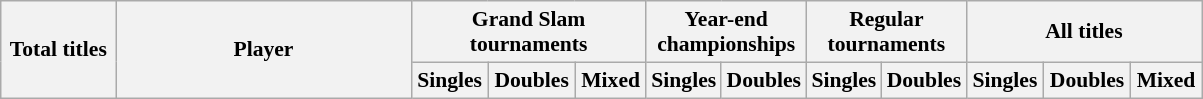<table class="wikitable" style="font-size:90%;">
<tr>
<th style="width:70px;" rowspan="2">Total titles</th>
<th style="width:190px;" rowspan="2">Player</th>
<th style="width:150px;" colspan="3">Grand Slam<br>tournaments</th>
<th style="width:100px;" colspan="2">Year-end<br>championships</th>
<th style="width:100px;" colspan="2">Regular<br>tournaments</th>
<th style="width:150px;" colspan="3">All titles</th>
</tr>
<tr align=center>
<th>Singles</th>
<th>Doubles</th>
<th>Mixed</th>
<th>Singles</th>
<th>Doubles</th>
<th>Singles</th>
<th>Doubles</th>
<th>Singles</th>
<th>Doubles</th>
<th>Mixed</th>
</tr>
</table>
